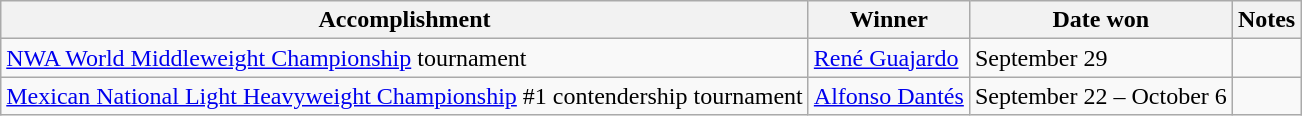<table class="wikitable">
<tr>
<th>Accomplishment</th>
<th>Winner</th>
<th>Date won</th>
<th>Notes</th>
</tr>
<tr>
<td><a href='#'>NWA World Middleweight Championship</a> tournament</td>
<td><a href='#'>René Guajardo</a></td>
<td>September 29</td>
<td></td>
</tr>
<tr>
<td><a href='#'>Mexican National Light Heavyweight Championship</a> #1 contendership tournament</td>
<td><a href='#'>Alfonso Dantés</a></td>
<td>September 22 – October 6</td>
<td></td>
</tr>
</table>
